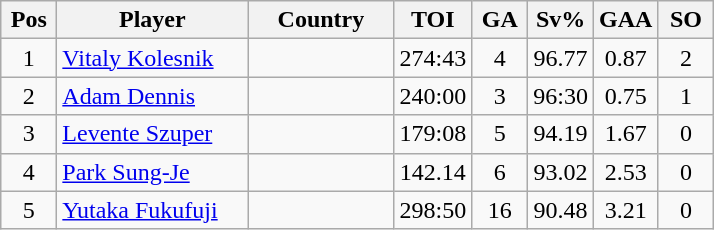<table class="wikitable sortable" style="text-align: center;">
<tr>
<th width=30>Pos</th>
<th width=120>Player</th>
<th width=90>Country</th>
<th width=30>TOI</th>
<th width=30>GA</th>
<th width=30>Sv%</th>
<th width=30>GAA</th>
<th width=30>SO</th>
</tr>
<tr>
<td>1</td>
<td align=left><a href='#'>Vitaly Kolesnik</a></td>
<td align=left></td>
<td>274:43</td>
<td>4</td>
<td>96.77</td>
<td>0.87</td>
<td>2</td>
</tr>
<tr>
<td>2</td>
<td align=left><a href='#'>Adam Dennis</a></td>
<td align=left></td>
<td>240:00</td>
<td>3</td>
<td>96:30</td>
<td>0.75</td>
<td>1</td>
</tr>
<tr>
<td>3</td>
<td align=left><a href='#'>Levente Szuper</a></td>
<td align=left></td>
<td>179:08</td>
<td>5</td>
<td>94.19</td>
<td>1.67</td>
<td>0</td>
</tr>
<tr>
<td>4</td>
<td align=left><a href='#'>Park Sung-Je</a></td>
<td align=left></td>
<td>142.14</td>
<td>6</td>
<td>93.02</td>
<td>2.53</td>
<td>0</td>
</tr>
<tr>
<td>5</td>
<td align=left><a href='#'>Yutaka Fukufuji</a></td>
<td align=left></td>
<td>298:50</td>
<td>16</td>
<td>90.48</td>
<td>3.21</td>
<td>0</td>
</tr>
</table>
